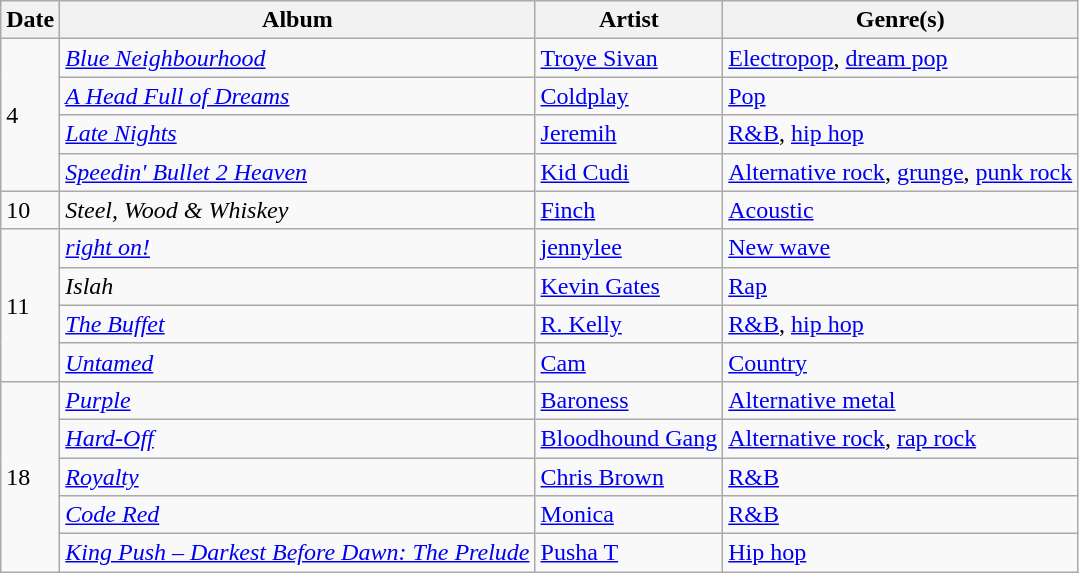<table class="wikitable" style="text-align: left;">
<tr>
<th>Date</th>
<th>Album</th>
<th>Artist</th>
<th>Genre(s)</th>
</tr>
<tr>
<td rowspan="4">4</td>
<td><em><a href='#'>Blue Neighbourhood</a></em></td>
<td><a href='#'>Troye Sivan</a></td>
<td><a href='#'>Electropop</a>, <a href='#'>dream pop</a></td>
</tr>
<tr>
<td><em><a href='#'>A Head Full of Dreams</a></em></td>
<td><a href='#'>Coldplay</a></td>
<td><a href='#'>Pop</a></td>
</tr>
<tr>
<td><em><a href='#'>Late Nights</a></em></td>
<td><a href='#'>Jeremih</a></td>
<td><a href='#'>R&B</a>, <a href='#'>hip hop</a></td>
</tr>
<tr>
<td><em><a href='#'>Speedin' Bullet 2 Heaven</a></em></td>
<td><a href='#'>Kid Cudi</a></td>
<td><a href='#'>Alternative rock</a>, <a href='#'>grunge</a>, <a href='#'>punk rock</a></td>
</tr>
<tr>
<td>10</td>
<td><em>Steel, Wood & Whiskey</em></td>
<td><a href='#'>Finch</a></td>
<td><a href='#'>Acoustic</a></td>
</tr>
<tr>
<td rowspan="4">11</td>
<td><em><a href='#'>right on!</a></em></td>
<td><a href='#'>jennylee</a></td>
<td><a href='#'>New wave</a></td>
</tr>
<tr>
<td><em>Islah</em></td>
<td><a href='#'>Kevin Gates</a></td>
<td><a href='#'>Rap</a></td>
</tr>
<tr>
<td><em><a href='#'>The Buffet</a></em></td>
<td><a href='#'>R. Kelly</a></td>
<td><a href='#'>R&B</a>, <a href='#'>hip hop</a></td>
</tr>
<tr>
<td><em><a href='#'>Untamed</a></em></td>
<td><a href='#'>Cam</a></td>
<td><a href='#'>Country</a></td>
</tr>
<tr>
<td rowspan="5">18</td>
<td><em><a href='#'>Purple</a></em></td>
<td><a href='#'>Baroness</a></td>
<td><a href='#'>Alternative metal</a></td>
</tr>
<tr>
<td><em><a href='#'>Hard-Off</a></em></td>
<td><a href='#'>Bloodhound Gang</a></td>
<td><a href='#'>Alternative rock</a>, <a href='#'>rap rock</a></td>
</tr>
<tr>
<td><em><a href='#'>Royalty</a></em></td>
<td><a href='#'>Chris Brown</a></td>
<td><a href='#'>R&B</a></td>
</tr>
<tr>
<td><em><a href='#'>Code Red</a></em></td>
<td><a href='#'>Monica</a></td>
<td><a href='#'>R&B</a></td>
</tr>
<tr>
<td><em><a href='#'>King Push – Darkest Before Dawn: The Prelude</a></em></td>
<td><a href='#'>Pusha T</a></td>
<td><a href='#'>Hip hop</a></td>
</tr>
</table>
